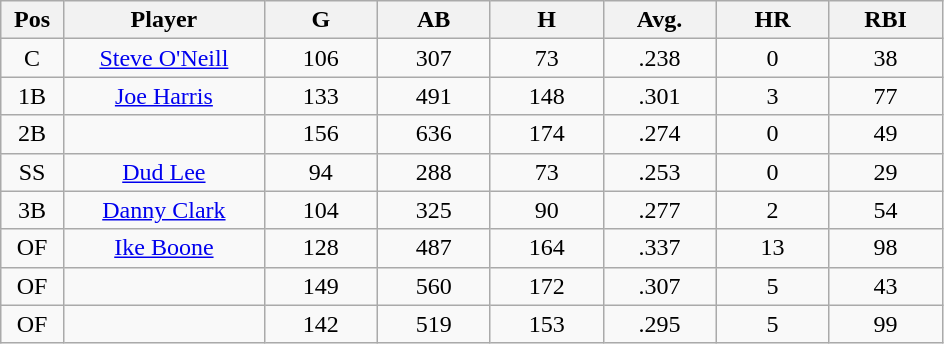<table class="wikitable sortable">
<tr>
<th bgcolor="#DDDDFF" width="5%">Pos</th>
<th bgcolor="#DDDDFF" width="16%">Player</th>
<th bgcolor="#DDDDFF" width="9%">G</th>
<th bgcolor="#DDDDFF" width="9%">AB</th>
<th bgcolor="#DDDDFF" width="9%">H</th>
<th bgcolor="#DDDDFF" width="9%">Avg.</th>
<th bgcolor="#DDDDFF" width="9%">HR</th>
<th bgcolor="#DDDDFF" width="9%">RBI</th>
</tr>
<tr align="center">
<td>C</td>
<td><a href='#'>Steve O'Neill</a></td>
<td>106</td>
<td>307</td>
<td>73</td>
<td>.238</td>
<td>0</td>
<td>38</td>
</tr>
<tr align=center>
<td>1B</td>
<td><a href='#'>Joe Harris</a></td>
<td>133</td>
<td>491</td>
<td>148</td>
<td>.301</td>
<td>3</td>
<td>77</td>
</tr>
<tr align=center>
<td>2B</td>
<td></td>
<td>156</td>
<td>636</td>
<td>174</td>
<td>.274</td>
<td>0</td>
<td>49</td>
</tr>
<tr align="center">
<td>SS</td>
<td><a href='#'>Dud Lee</a></td>
<td>94</td>
<td>288</td>
<td>73</td>
<td>.253</td>
<td>0</td>
<td>29</td>
</tr>
<tr align=center>
<td>3B</td>
<td><a href='#'>Danny Clark</a></td>
<td>104</td>
<td>325</td>
<td>90</td>
<td>.277</td>
<td>2</td>
<td>54</td>
</tr>
<tr align=center>
<td>OF</td>
<td><a href='#'>Ike Boone</a></td>
<td>128</td>
<td>487</td>
<td>164</td>
<td>.337</td>
<td>13</td>
<td>98</td>
</tr>
<tr align=center>
<td>OF</td>
<td></td>
<td>149</td>
<td>560</td>
<td>172</td>
<td>.307</td>
<td>5</td>
<td>43</td>
</tr>
<tr align="center">
<td>OF</td>
<td></td>
<td>142</td>
<td>519</td>
<td>153</td>
<td>.295</td>
<td>5</td>
<td>99</td>
</tr>
</table>
